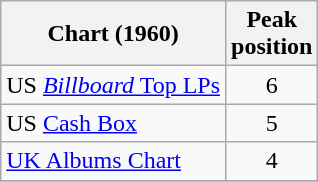<table class="wikitable">
<tr>
<th>Chart (1960)</th>
<th>Peak<br>position</th>
</tr>
<tr>
<td>US <a href='#'><em>Billboard</em> Top LPs</a></td>
<td align="center">6</td>
</tr>
<tr>
<td>US <a href='#'>Cash Box</a></td>
<td align="center">5</td>
</tr>
<tr>
<td><a href='#'>UK Albums Chart</a></td>
<td align="center">4</td>
</tr>
<tr>
</tr>
</table>
